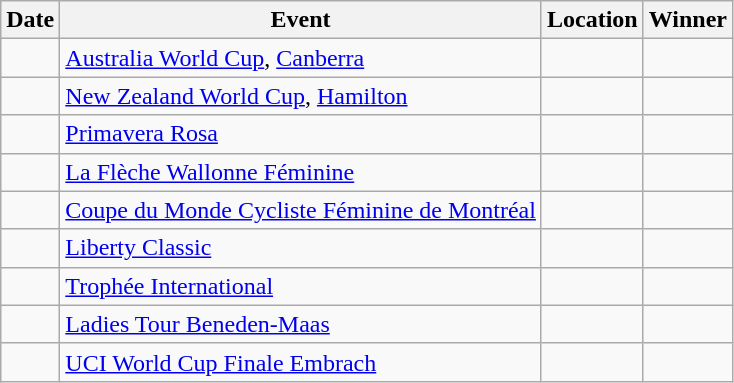<table class="wikitable sortable">
<tr>
<th>Date</th>
<th>Event</th>
<th>Location</th>
<th>Winner</th>
</tr>
<tr>
<td></td>
<td><a href='#'>Australia World Cup</a>, <a href='#'>Canberra</a></td>
<td></td>
<td></td>
</tr>
<tr>
<td></td>
<td><a href='#'>New Zealand World Cup</a>, <a href='#'>Hamilton</a></td>
<td></td>
<td></td>
</tr>
<tr>
<td></td>
<td><a href='#'>Primavera Rosa</a></td>
<td></td>
<td></td>
</tr>
<tr>
<td></td>
<td><a href='#'>La Flèche Wallonne Féminine</a></td>
<td></td>
<td></td>
</tr>
<tr>
<td></td>
<td><a href='#'>Coupe du Monde Cycliste Féminine de Montréal</a></td>
<td></td>
<td></td>
</tr>
<tr>
<td></td>
<td><a href='#'>Liberty Classic</a></td>
<td></td>
<td></td>
</tr>
<tr>
<td></td>
<td><a href='#'>Trophée International</a></td>
<td></td>
<td></td>
</tr>
<tr>
<td></td>
<td><a href='#'>Ladies Tour Beneden-Maas</a></td>
<td></td>
<td></td>
</tr>
<tr>
<td></td>
<td><a href='#'>UCI World Cup Finale Embrach</a></td>
<td></td>
<td></td>
</tr>
</table>
